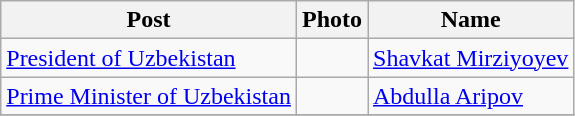<table class="wikitable">
<tr>
<th>Post</th>
<th>Photo</th>
<th>Name</th>
</tr>
<tr>
<td><a href='#'>President of Uzbekistan</a></td>
<td></td>
<td><a href='#'>Shavkat Mirziyoyev</a></td>
</tr>
<tr>
<td><a href='#'>Prime Minister of Uzbekistan</a></td>
<td></td>
<td><a href='#'>Abdulla Aripov</a></td>
</tr>
<tr>
</tr>
</table>
